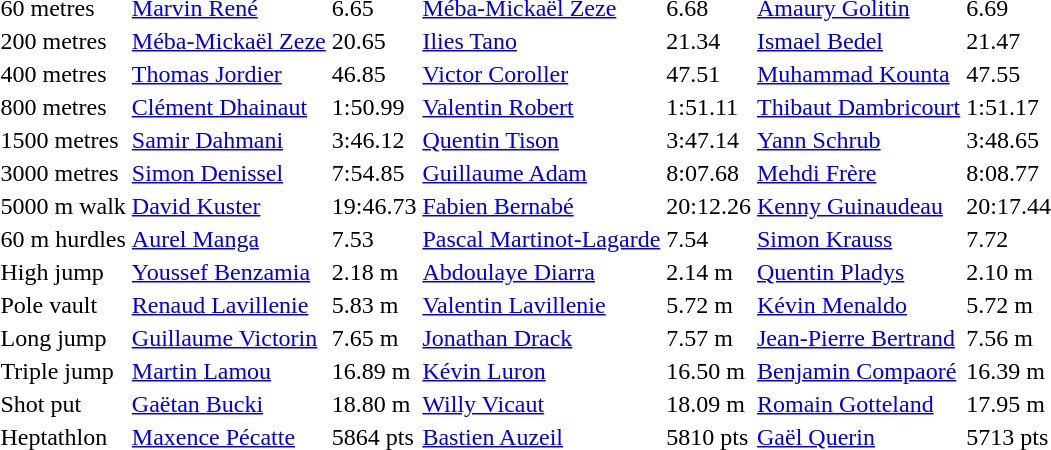<table>
<tr>
<td>60 metres</td>
<td><a href='#'>Marvin René</a></td>
<td>6.65</td>
<td><a href='#'>Méba-Mickaël Zeze</a></td>
<td>6.68</td>
<td><a href='#'>Amaury Golitin</a></td>
<td>6.69</td>
</tr>
<tr>
<td>200 metres</td>
<td><a href='#'>Méba-Mickaël Zeze</a></td>
<td>20.65</td>
<td><a href='#'>Ilies Tano</a></td>
<td>21.34</td>
<td><a href='#'>Ismael Bedel</a></td>
<td>21.47</td>
</tr>
<tr>
<td>400 metres</td>
<td><a href='#'>Thomas Jordier</a></td>
<td>46.85</td>
<td><a href='#'>Victor Coroller</a></td>
<td>47.51</td>
<td><a href='#'>Muhammad Kounta</a></td>
<td>47.55</td>
</tr>
<tr>
<td>800 metres</td>
<td><a href='#'>Clément Dhainaut</a></td>
<td>1:50.99</td>
<td><a href='#'>Valentin Robert</a></td>
<td>1:51.11</td>
<td><a href='#'>Thibaut Dambricourt</a></td>
<td>1:51.17</td>
</tr>
<tr>
<td>1500 metres</td>
<td><a href='#'>Samir Dahmani</a></td>
<td>3:46.12</td>
<td><a href='#'>Quentin Tison</a></td>
<td>3:47.14</td>
<td><a href='#'>Yann Schrub</a></td>
<td>3:48.65</td>
</tr>
<tr>
<td>3000 metres</td>
<td><a href='#'>Simon Denissel</a></td>
<td>7:54.85</td>
<td><a href='#'>Guillaume Adam</a></td>
<td>8:07.68</td>
<td><a href='#'>Mehdi Frère</a></td>
<td>8:08.77</td>
</tr>
<tr>
<td>5000 m walk</td>
<td><a href='#'>David Kuster</a></td>
<td>19:46.73</td>
<td><a href='#'>Fabien Bernabé</a></td>
<td>20:12.26</td>
<td><a href='#'>Kenny Guinaudeau</a></td>
<td>20:17.44</td>
</tr>
<tr>
<td>60 m hurdles</td>
<td><a href='#'>Aurel Manga</a></td>
<td>7.53</td>
<td><a href='#'>Pascal Martinot-Lagarde</a></td>
<td>7.54</td>
<td><a href='#'>Simon Krauss</a></td>
<td>7.72</td>
</tr>
<tr>
<td>High jump</td>
<td><a href='#'>Youssef Benzamia</a></td>
<td>2.18 m</td>
<td><a href='#'>Abdoulaye Diarra</a></td>
<td>2.14 m</td>
<td><a href='#'>Quentin Pladys</a></td>
<td>2.10 m</td>
</tr>
<tr>
<td>Pole vault</td>
<td><a href='#'>Renaud Lavillenie</a></td>
<td>5.83 m</td>
<td><a href='#'>Valentin Lavillenie</a></td>
<td>5.72 m</td>
<td><a href='#'>Kévin Menaldo</a></td>
<td>5.72 m</td>
</tr>
<tr>
<td>Long jump</td>
<td><a href='#'>Guillaume Victorin</a></td>
<td>7.65 m</td>
<td><a href='#'>Jonathan Drack</a></td>
<td>7.57 m</td>
<td><a href='#'>Jean-Pierre Bertrand</a></td>
<td>7.56 m</td>
</tr>
<tr>
<td>Triple jump</td>
<td><a href='#'>Martin Lamou</a></td>
<td>16.89 m</td>
<td><a href='#'>Kévin Luron</a></td>
<td>16.50 m</td>
<td><a href='#'>Benjamin Compaoré</a></td>
<td>16.39 m</td>
</tr>
<tr>
<td>Shot put</td>
<td><a href='#'>Gaëtan Bucki</a></td>
<td>18.80 m</td>
<td><a href='#'>Willy Vicaut</a></td>
<td>18.09 m</td>
<td><a href='#'>Romain Gotteland</a></td>
<td>17.95 m</td>
</tr>
<tr>
<td>Heptathlon</td>
<td><a href='#'>Maxence Pécatte</a></td>
<td>5864 pts</td>
<td><a href='#'>Bastien Auzeil</a></td>
<td>5810 pts</td>
<td><a href='#'>Gaël Querin</a></td>
<td>5713 pts</td>
</tr>
</table>
